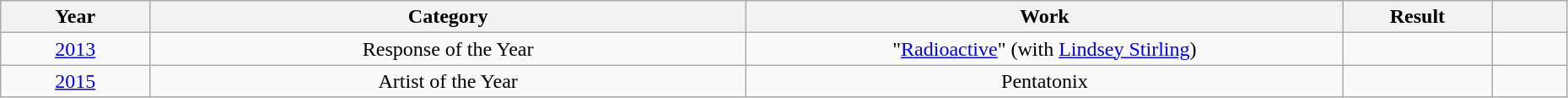<table class="wikitable">
<tr>
<th style="width:5%;">Year</th>
<th style="width:20%;">Category</th>
<th style="width:20%;">Work</th>
<th style="width:5%;">Result</th>
<th style="width:2.5%;"></th>
</tr>
<tr>
<td style="text-align:center;"><a href='#'>2013</a></td>
<td style="text-align:center;">Response of the Year</td>
<td style="text-align:center;">"<a href='#'>Radioactive</a>" (with <a href='#'>Lindsey Stirling</a>)</td>
<td></td>
<td style="text-align:center;"></td>
</tr>
<tr>
<td style="text-align:center;"><a href='#'>2015</a></td>
<td style="text-align:center;">Artist of the Year</td>
<td style="text-align:center;">Pentatonix</td>
<td></td>
<td style="text-align:center;"></td>
</tr>
</table>
